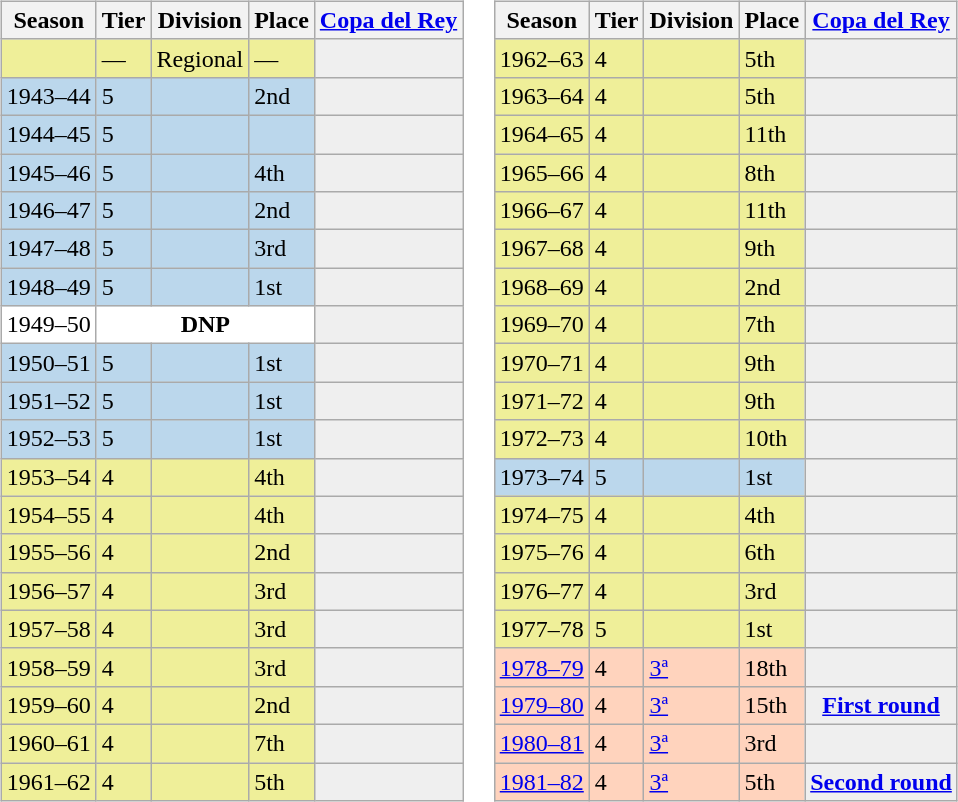<table>
<tr>
<td valign="top" width=0%><br><table class="wikitable">
<tr style="background:#f0f6fa;">
<th>Season</th>
<th>Tier</th>
<th>Division</th>
<th>Place</th>
<th><a href='#'>Copa del Rey</a></th>
</tr>
<tr>
<td style="background:#EFEF99;"></td>
<td style="background:#EFEF99;">—</td>
<td style="background:#EFEF99;">Regional</td>
<td style="background:#EFEF99;">—</td>
<th style="background:#efefef;"></th>
</tr>
<tr>
<td style="background:#BBD7EC;">1943–44</td>
<td style="background:#BBD7EC;">5</td>
<td style="background:#BBD7EC;"></td>
<td style="background:#BBD7EC;">2nd</td>
<th style="background:#efefef;"></th>
</tr>
<tr>
<td style="background:#BBD7EC;">1944–45</td>
<td style="background:#BBD7EC;">5</td>
<td style="background:#BBD7EC;"></td>
<td style="background:#BBD7EC;"></td>
<th style="background:#efefef;"></th>
</tr>
<tr>
<td style="background:#BBD7EC;">1945–46</td>
<td style="background:#BBD7EC;">5</td>
<td style="background:#BBD7EC;"></td>
<td style="background:#BBD7EC;">4th</td>
<th style="background:#efefef;"></th>
</tr>
<tr>
<td style="background:#BBD7EC;">1946–47</td>
<td style="background:#BBD7EC;">5</td>
<td style="background:#BBD7EC;"></td>
<td style="background:#BBD7EC;">2nd</td>
<th style="background:#efefef;"></th>
</tr>
<tr>
<td style="background:#BBD7EC;">1947–48</td>
<td style="background:#BBD7EC;">5</td>
<td style="background:#BBD7EC;"></td>
<td style="background:#BBD7EC;">3rd</td>
<th style="background:#efefef;"></th>
</tr>
<tr>
<td style="background:#BBD7EC;">1948–49</td>
<td style="background:#BBD7EC;">5</td>
<td style="background:#BBD7EC;"></td>
<td style="background:#BBD7EC;">1st</td>
<th style="background:#efefef;"></th>
</tr>
<tr>
<td style="background:#FFFFFF;">1949–50</td>
<th style="background:#FFFFFF;" colspan="3">DNP</th>
<th style="background:#efefef;"></th>
</tr>
<tr>
<td style="background:#BBD7EC;">1950–51</td>
<td style="background:#BBD7EC;">5</td>
<td style="background:#BBD7EC;"></td>
<td style="background:#BBD7EC;">1st</td>
<th style="background:#efefef;"></th>
</tr>
<tr>
<td style="background:#BBD7EC;">1951–52</td>
<td style="background:#BBD7EC;">5</td>
<td style="background:#BBD7EC;"></td>
<td style="background:#BBD7EC;">1st</td>
<th style="background:#efefef;"></th>
</tr>
<tr>
<td style="background:#BBD7EC;">1952–53</td>
<td style="background:#BBD7EC;">5</td>
<td style="background:#BBD7EC;"></td>
<td style="background:#BBD7EC;">1st</td>
<th style="background:#efefef;"></th>
</tr>
<tr>
<td style="background:#EFEF99;">1953–54</td>
<td style="background:#EFEF99;">4</td>
<td style="background:#EFEF99;"></td>
<td style="background:#EFEF99;">4th</td>
<th style="background:#efefef;"></th>
</tr>
<tr>
<td style="background:#EFEF99;">1954–55</td>
<td style="background:#EFEF99;">4</td>
<td style="background:#EFEF99;"></td>
<td style="background:#EFEF99;">4th</td>
<th style="background:#efefef;"></th>
</tr>
<tr>
<td style="background:#EFEF99;">1955–56</td>
<td style="background:#EFEF99;">4</td>
<td style="background:#EFEF99;"></td>
<td style="background:#EFEF99;">2nd</td>
<th style="background:#efefef;"></th>
</tr>
<tr>
<td style="background:#EFEF99;">1956–57</td>
<td style="background:#EFEF99;">4</td>
<td style="background:#EFEF99;"></td>
<td style="background:#EFEF99;">3rd</td>
<th style="background:#efefef;"></th>
</tr>
<tr>
<td style="background:#EFEF99;">1957–58</td>
<td style="background:#EFEF99;">4</td>
<td style="background:#EFEF99;"></td>
<td style="background:#EFEF99;">3rd</td>
<th style="background:#efefef;"></th>
</tr>
<tr>
<td style="background:#EFEF99;">1958–59</td>
<td style="background:#EFEF99;">4</td>
<td style="background:#EFEF99;"></td>
<td style="background:#EFEF99;">3rd</td>
<th style="background:#efefef;"></th>
</tr>
<tr>
<td style="background:#EFEF99;">1959–60</td>
<td style="background:#EFEF99;">4</td>
<td style="background:#EFEF99;"></td>
<td style="background:#EFEF99;">2nd</td>
<th style="background:#efefef;"></th>
</tr>
<tr>
<td style="background:#EFEF99;">1960–61</td>
<td style="background:#EFEF99;">4</td>
<td style="background:#EFEF99;"></td>
<td style="background:#EFEF99;">7th</td>
<th style="background:#efefef;"></th>
</tr>
<tr>
<td style="background:#EFEF99;">1961–62</td>
<td style="background:#EFEF99;">4</td>
<td style="background:#EFEF99;"></td>
<td style="background:#EFEF99;">5th</td>
<th style="background:#efefef;"></th>
</tr>
</table>
</td>
<td valign="top" width=0%><br><table class="wikitable">
<tr style="background:#f0f6fa;">
<th>Season</th>
<th>Tier</th>
<th>Division</th>
<th>Place</th>
<th><a href='#'>Copa del Rey</a></th>
</tr>
<tr>
<td style="background:#EFEF99;">1962–63</td>
<td style="background:#EFEF99;">4</td>
<td style="background:#EFEF99;"></td>
<td style="background:#EFEF99;">5th</td>
<th style="background:#efefef;"></th>
</tr>
<tr>
<td style="background:#EFEF99;">1963–64</td>
<td style="background:#EFEF99;">4</td>
<td style="background:#EFEF99;"></td>
<td style="background:#EFEF99;">5th</td>
<th style="background:#efefef;"></th>
</tr>
<tr>
<td style="background:#EFEF99;">1964–65</td>
<td style="background:#EFEF99;">4</td>
<td style="background:#EFEF99;"></td>
<td style="background:#EFEF99;">11th</td>
<th style="background:#efefef;"></th>
</tr>
<tr>
<td style="background:#EFEF99;">1965–66</td>
<td style="background:#EFEF99;">4</td>
<td style="background:#EFEF99;"></td>
<td style="background:#EFEF99;">8th</td>
<th style="background:#efefef;"></th>
</tr>
<tr>
<td style="background:#EFEF99;">1966–67</td>
<td style="background:#EFEF99;">4</td>
<td style="background:#EFEF99;"></td>
<td style="background:#EFEF99;">11th</td>
<th style="background:#efefef;"></th>
</tr>
<tr>
<td style="background:#EFEF99;">1967–68</td>
<td style="background:#EFEF99;">4</td>
<td style="background:#EFEF99;"></td>
<td style="background:#EFEF99;">9th</td>
<th style="background:#efefef;"></th>
</tr>
<tr>
<td style="background:#EFEF99;">1968–69</td>
<td style="background:#EFEF99;">4</td>
<td style="background:#EFEF99;"></td>
<td style="background:#EFEF99;">2nd</td>
<th style="background:#efefef;"></th>
</tr>
<tr>
<td style="background:#EFEF99;">1969–70</td>
<td style="background:#EFEF99;">4</td>
<td style="background:#EFEF99;"></td>
<td style="background:#EFEF99;">7th</td>
<th style="background:#efefef;"></th>
</tr>
<tr>
<td style="background:#EFEF99;">1970–71</td>
<td style="background:#EFEF99;">4</td>
<td style="background:#EFEF99;"></td>
<td style="background:#EFEF99;">9th</td>
<th style="background:#efefef;"></th>
</tr>
<tr>
<td style="background:#EFEF99;">1971–72</td>
<td style="background:#EFEF99;">4</td>
<td style="background:#EFEF99;"></td>
<td style="background:#EFEF99;">9th</td>
<th style="background:#efefef;"></th>
</tr>
<tr>
<td style="background:#EFEF99;">1972–73</td>
<td style="background:#EFEF99;">4</td>
<td style="background:#EFEF99;"></td>
<td style="background:#EFEF99;">10th</td>
<th style="background:#efefef;"></th>
</tr>
<tr>
<td style="background:#BBD7EC;">1973–74</td>
<td style="background:#BBD7EC;">5</td>
<td style="background:#BBD7EC;"></td>
<td style="background:#BBD7EC;">1st</td>
<th style="background:#efefef;"></th>
</tr>
<tr>
<td style="background:#EFEF99;">1974–75</td>
<td style="background:#EFEF99;">4</td>
<td style="background:#EFEF99;"></td>
<td style="background:#EFEF99;">4th</td>
<th style="background:#efefef;"></th>
</tr>
<tr>
<td style="background:#EFEF99;">1975–76</td>
<td style="background:#EFEF99;">4</td>
<td style="background:#EFEF99;"></td>
<td style="background:#EFEF99;">6th</td>
<th style="background:#efefef;"></th>
</tr>
<tr>
<td style="background:#EFEF99;">1976–77</td>
<td style="background:#EFEF99;">4</td>
<td style="background:#EFEF99;"></td>
<td style="background:#EFEF99;">3rd</td>
<th style="background:#efefef;"></th>
</tr>
<tr>
<td style="background:#EFEF99;">1977–78</td>
<td style="background:#EFEF99;">5</td>
<td style="background:#EFEF99;"></td>
<td style="background:#EFEF99;">1st</td>
<th style="background:#efefef;"></th>
</tr>
<tr>
<td style="background:#FFD3BD;"><a href='#'>1978–79</a></td>
<td style="background:#FFD3BD;">4</td>
<td style="background:#FFD3BD;"><a href='#'>3ª</a></td>
<td style="background:#FFD3BD;">18th</td>
<th style="background:#efefef;"></th>
</tr>
<tr>
<td style="background:#FFD3BD;"><a href='#'>1979–80</a></td>
<td style="background:#FFD3BD;">4</td>
<td style="background:#FFD3BD;"><a href='#'>3ª</a></td>
<td style="background:#FFD3BD;">15th</td>
<th style="background:#efefef;"><a href='#'>First round</a></th>
</tr>
<tr>
<td style="background:#FFD3BD;"><a href='#'>1980–81</a></td>
<td style="background:#FFD3BD;">4</td>
<td style="background:#FFD3BD;"><a href='#'>3ª</a></td>
<td style="background:#FFD3BD;">3rd</td>
<th style="background:#efefef;"></th>
</tr>
<tr>
<td style="background:#FFD3BD;"><a href='#'>1981–82</a></td>
<td style="background:#FFD3BD;">4</td>
<td style="background:#FFD3BD;"><a href='#'>3ª</a></td>
<td style="background:#FFD3BD;">5th</td>
<th style="background:#efefef;"><a href='#'>Second round</a></th>
</tr>
</table>
</td>
</tr>
</table>
